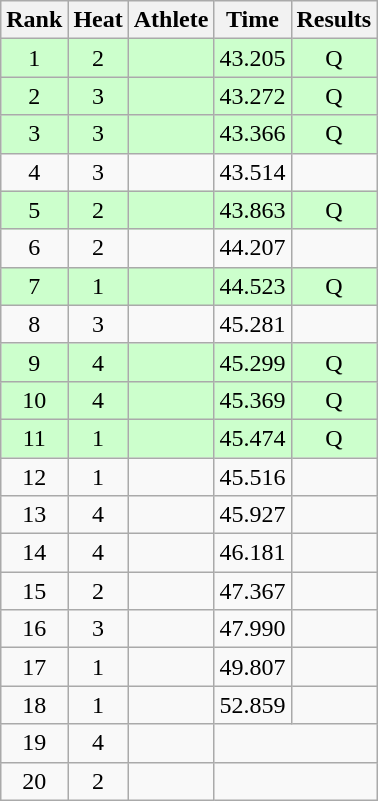<table class="wikitable sortable" style="text-align:center">
<tr>
<th>Rank</th>
<th>Heat</th>
<th>Athlete</th>
<th>Time</th>
<th>Results</th>
</tr>
<tr bgcolor="#ccffcc">
<td>1</td>
<td>2</td>
<td align="left"></td>
<td>43.205</td>
<td>Q</td>
</tr>
<tr bgcolor="#ccffcc">
<td>2</td>
<td>3</td>
<td align="left"></td>
<td>43.272</td>
<td>Q</td>
</tr>
<tr bgcolor="#ccffcc">
<td>3</td>
<td>3</td>
<td align="left"></td>
<td>43.366</td>
<td>Q</td>
</tr>
<tr>
<td>4</td>
<td>3</td>
<td align="left"></td>
<td>43.514</td>
<td></td>
</tr>
<tr bgcolor="#ccffcc">
<td>5</td>
<td>2</td>
<td align="left"></td>
<td>43.863</td>
<td>Q</td>
</tr>
<tr>
<td>6</td>
<td>2</td>
<td align="left"></td>
<td>44.207</td>
<td></td>
</tr>
<tr bgcolor="#ccffcc">
<td>7</td>
<td>1</td>
<td align="left"></td>
<td>44.523</td>
<td>Q</td>
</tr>
<tr>
<td>8</td>
<td>3</td>
<td align="left"></td>
<td>45.281</td>
<td></td>
</tr>
<tr bgcolor="#ccffcc">
<td>9</td>
<td>4</td>
<td align="left"></td>
<td>45.299</td>
<td>Q</td>
</tr>
<tr bgcolor="#ccffcc">
<td>10</td>
<td>4</td>
<td align="left"></td>
<td>45.369</td>
<td>Q</td>
</tr>
<tr bgcolor="#ccffcc">
<td>11</td>
<td>1</td>
<td align="left"></td>
<td>45.474</td>
<td>Q</td>
</tr>
<tr>
<td>12</td>
<td>1</td>
<td align="left"></td>
<td>45.516</td>
<td></td>
</tr>
<tr>
<td>13</td>
<td>4</td>
<td align="left"></td>
<td>45.927</td>
<td></td>
</tr>
<tr>
<td>14</td>
<td>4</td>
<td align="left"></td>
<td>46.181</td>
<td></td>
</tr>
<tr>
<td>15</td>
<td>2</td>
<td align="left"></td>
<td>47.367</td>
<td></td>
</tr>
<tr>
<td>16</td>
<td>3</td>
<td align="left"></td>
<td>47.990</td>
<td></td>
</tr>
<tr>
<td>17</td>
<td>1</td>
<td align="left"></td>
<td>49.807</td>
<td></td>
</tr>
<tr>
<td>18</td>
<td>1</td>
<td align="left"></td>
<td>52.859</td>
<td></td>
</tr>
<tr>
<td>19</td>
<td>4</td>
<td align="left"></td>
<td colspan="2"></td>
</tr>
<tr>
<td>20</td>
<td>2</td>
<td align="left"></td>
<td colspan="2"></td>
</tr>
</table>
